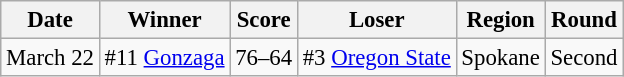<table class="wikitable" style="font-size:95%;">
<tr>
<th>Date</th>
<th>Winner</th>
<th>Score</th>
<th>Loser</th>
<th>Region</th>
<th>Round</th>
</tr>
<tr>
<td>March 22</td>
<td>#11 <a href='#'>Gonzaga</a></td>
<td>76–64</td>
<td>#3 <a href='#'>Oregon State</a></td>
<td>Spokane</td>
<td>Second</td>
</tr>
</table>
